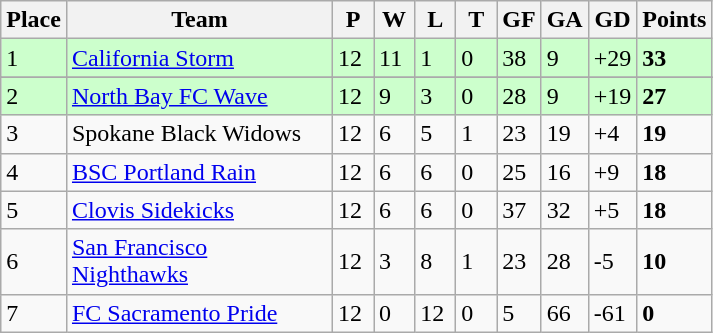<table class="wikitable">
<tr>
<th>Place</th>
<th width="170">Team</th>
<th width="20">P</th>
<th width="20">W</th>
<th width="20">L</th>
<th width="20">T</th>
<th width="20">GF</th>
<th width="20">GA</th>
<th width="25">GD</th>
<th>Points</th>
</tr>
<tr bgcolor=#ccffcc>
<td>1</td>
<td><a href='#'>California Storm</a></td>
<td>12</td>
<td>11</td>
<td>1</td>
<td>0</td>
<td>38</td>
<td>9</td>
<td>+29</td>
<td><strong>33</strong></td>
</tr>
<tr>
</tr>
<tr bgcolor=#ccffcc>
<td>2</td>
<td><a href='#'>North Bay FC Wave</a></td>
<td>12</td>
<td>9</td>
<td>3</td>
<td>0</td>
<td>28</td>
<td>9</td>
<td>+19</td>
<td><strong>27</strong></td>
</tr>
<tr>
<td>3</td>
<td>Spokane Black Widows</td>
<td>12</td>
<td>6</td>
<td>5</td>
<td>1</td>
<td>23</td>
<td>19</td>
<td>+4</td>
<td><strong>19</strong></td>
</tr>
<tr>
<td>4</td>
<td><a href='#'>BSC Portland Rain</a></td>
<td>12</td>
<td>6</td>
<td>6</td>
<td>0</td>
<td>25</td>
<td>16</td>
<td>+9</td>
<td><strong>18</strong></td>
</tr>
<tr>
<td>5</td>
<td><a href='#'>Clovis Sidekicks</a></td>
<td>12</td>
<td>6</td>
<td>6</td>
<td>0</td>
<td>37</td>
<td>32</td>
<td>+5</td>
<td><strong>18</strong></td>
</tr>
<tr>
<td>6</td>
<td><a href='#'>San Francisco Nighthawks</a></td>
<td>12</td>
<td>3</td>
<td>8</td>
<td>1</td>
<td>23</td>
<td>28</td>
<td>-5</td>
<td><strong>10</strong></td>
</tr>
<tr>
<td>7</td>
<td><a href='#'>FC Sacramento Pride</a></td>
<td>12</td>
<td>0</td>
<td>12</td>
<td>0</td>
<td>5</td>
<td>66</td>
<td>-61</td>
<td><strong>0</strong></td>
</tr>
</table>
